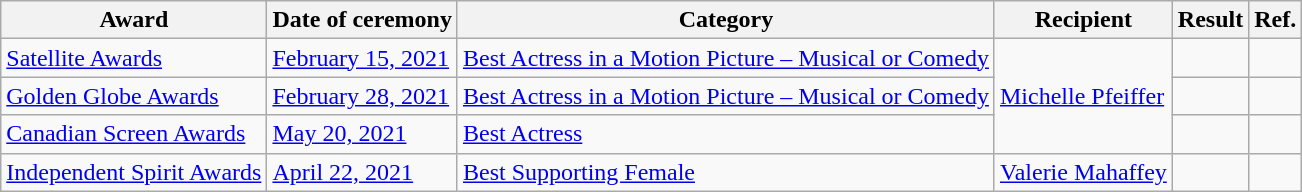<table class="wikitable">
<tr>
<th>Award</th>
<th>Date of ceremony</th>
<th>Category</th>
<th>Recipient</th>
<th>Result</th>
<th>Ref.</th>
</tr>
<tr>
<td><a href='#'>Satellite Awards</a></td>
<td><a href='#'>February 15, 2021</a></td>
<td><a href='#'>Best Actress in a Motion Picture – Musical or Comedy</a></td>
<td rowspan="3"><a href='#'>Michelle Pfeiffer</a></td>
<td></td>
<td></td>
</tr>
<tr>
<td><a href='#'>Golden Globe Awards</a></td>
<td><a href='#'>February 28, 2021</a></td>
<td><a href='#'>Best Actress in a Motion Picture – Musical or Comedy</a></td>
<td></td>
<td></td>
</tr>
<tr>
<td><a href='#'>Canadian Screen Awards</a></td>
<td><a href='#'>May 20, 2021</a></td>
<td><a href='#'>Best Actress</a></td>
<td></td>
<td></td>
</tr>
<tr>
<td><a href='#'>Independent Spirit Awards</a></td>
<td><a href='#'>April 22, 2021</a></td>
<td><a href='#'>Best Supporting Female</a></td>
<td><a href='#'>Valerie Mahaffey</a></td>
<td></td>
<td></td>
</tr>
</table>
